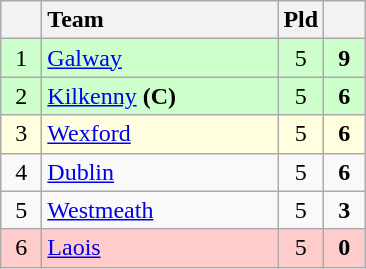<table class="wikitable" style="text-align:center">
<tr>
<th width="20"></th>
<th width="150" style="text-align:left;">Team</th>
<th>Pld</th>
<th width="20"></th>
</tr>
<tr style="background:#ccffcc">
<td>1</td>
<td align="left"> <a href='#'>Galway</a></td>
<td>5</td>
<td><strong>9</strong></td>
</tr>
<tr style="background:#ccffcc">
<td>2</td>
<td align="left"> <a href='#'>Kilkenny</a> <strong>(C)</strong></td>
<td>5</td>
<td><strong>6</strong></td>
</tr>
<tr style="background:#FFFFE0">
<td>3</td>
<td align="left"> <a href='#'>Wexford</a></td>
<td>5</td>
<td><strong>6</strong></td>
</tr>
<tr>
<td>4</td>
<td align="left"> <a href='#'>Dublin</a></td>
<td>5</td>
<td><strong>6</strong></td>
</tr>
<tr style="">
<td>5</td>
<td align="left"> <a href='#'>Westmeath</a></td>
<td>5</td>
<td><strong>3</strong></td>
</tr>
<tr style="background:#ffcccc">
<td>6</td>
<td align="left"> <a href='#'>Laois</a></td>
<td>5</td>
<td><strong>0</strong></td>
</tr>
</table>
